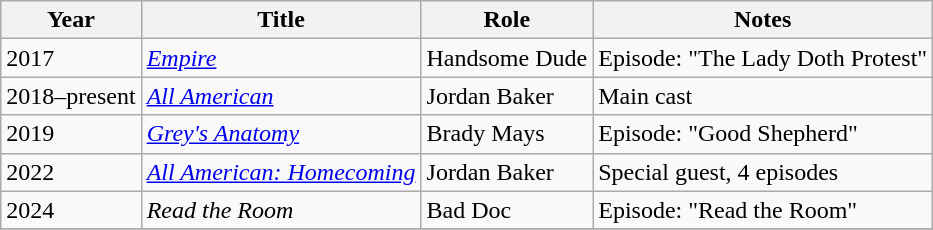<table class="wikitable sortable">
<tr>
<th>Year</th>
<th>Title</th>
<th>Role</th>
<th class="unsortable">Notes</th>
</tr>
<tr>
<td>2017</td>
<td><em><a href='#'>Empire</a></em></td>
<td>Handsome Dude</td>
<td>Episode: "The Lady Doth Protest"</td>
</tr>
<tr>
<td>2018–present</td>
<td><em><a href='#'>All American</a></em></td>
<td>Jordan Baker</td>
<td>Main cast</td>
</tr>
<tr>
<td>2019</td>
<td><em><a href='#'>Grey's Anatomy</a></em></td>
<td>Brady Mays</td>
<td>Episode: "Good Shepherd"</td>
</tr>
<tr>
<td>2022</td>
<td><em><a href='#'>All American: Homecoming</a></em></td>
<td>Jordan Baker</td>
<td>Special guest, 4 episodes</td>
</tr>
<tr>
<td>2024</td>
<td><em>Read the Room</em></td>
<td>Bad Doc</td>
<td>Episode: "Read the Room"</td>
</tr>
<tr>
</tr>
</table>
